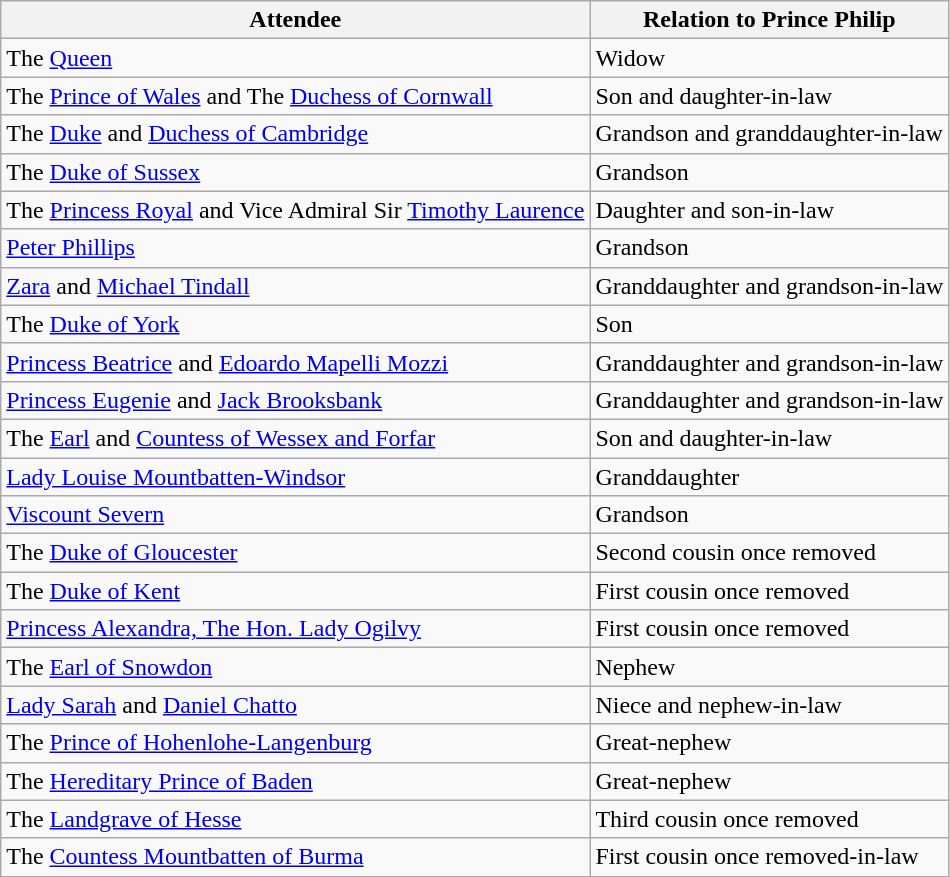<table class="wikitable">
<tr>
<th>Attendee</th>
<th>Relation to Prince Philip</th>
</tr>
<tr>
<td>The <a href='#'>Queen</a></td>
<td>Widow</td>
</tr>
<tr>
<td>The <a href='#'>Prince of Wales</a> and The <a href='#'>Duchess of Cornwall</a></td>
<td>Son and daughter-in-law</td>
</tr>
<tr>
<td>The <a href='#'>Duke</a> and <a href='#'>Duchess of Cambridge</a></td>
<td>Grandson and granddaughter-in-law</td>
</tr>
<tr>
<td>The <a href='#'>Duke of Sussex</a></td>
<td>Grandson</td>
</tr>
<tr>
<td>The <a href='#'>Princess Royal</a> and Vice Admiral Sir <a href='#'>Timothy Laurence</a></td>
<td>Daughter and son-in-law</td>
</tr>
<tr>
<td><a href='#'>Peter Phillips</a></td>
<td>Grandson</td>
</tr>
<tr>
<td><a href='#'>Zara</a> and <a href='#'>Michael Tindall</a></td>
<td>Granddaughter and grandson-in-law</td>
</tr>
<tr>
<td>The <a href='#'>Duke of York</a></td>
<td>Son</td>
</tr>
<tr>
<td><a href='#'>Princess Beatrice</a> and <a href='#'>Edoardo Mapelli Mozzi</a></td>
<td>Granddaughter and grandson-in-law</td>
</tr>
<tr>
<td><a href='#'>Princess Eugenie</a> and <a href='#'>Jack Brooksbank</a></td>
<td>Granddaughter and grandson-in-law</td>
</tr>
<tr>
<td>The <a href='#'>Earl</a> and <a href='#'>Countess of Wessex and Forfar</a></td>
<td>Son and daughter-in-law</td>
</tr>
<tr>
<td><a href='#'>Lady Louise Mountbatten-Windsor</a></td>
<td>Granddaughter</td>
</tr>
<tr>
<td><a href='#'>Viscount Severn</a></td>
<td>Grandson</td>
</tr>
<tr>
<td>The <a href='#'>Duke of Gloucester</a></td>
<td>Second cousin once removed</td>
</tr>
<tr>
<td>The <a href='#'>Duke of Kent</a></td>
<td>First cousin once removed</td>
</tr>
<tr>
<td><a href='#'>Princess Alexandra, The Hon. Lady Ogilvy</a></td>
<td>First cousin once removed</td>
</tr>
<tr>
<td>The <a href='#'>Earl of Snowdon</a></td>
<td>Nephew</td>
</tr>
<tr>
<td><a href='#'>Lady Sarah</a> and <a href='#'>Daniel Chatto</a></td>
<td>Niece and nephew-in-law</td>
</tr>
<tr>
<td>The <a href='#'>Prince of Hohenlohe-Langenburg</a></td>
<td>Great-nephew</td>
</tr>
<tr>
<td>The <a href='#'>Hereditary Prince of Baden</a></td>
<td>Great-nephew</td>
</tr>
<tr>
<td>The <a href='#'>Landgrave of Hesse</a></td>
<td>Third cousin once removed</td>
</tr>
<tr>
<td>The <a href='#'>Countess Mountbatten of Burma</a></td>
<td>First cousin once removed-in-law</td>
</tr>
</table>
